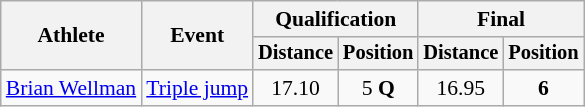<table class=wikitable style="font-size:90%">
<tr>
<th rowspan="2">Athlete</th>
<th rowspan="2">Event</th>
<th colspan="2">Qualification</th>
<th colspan="2">Final</th>
</tr>
<tr style="font-size:95%">
<th>Distance</th>
<th>Position</th>
<th>Distance</th>
<th>Position</th>
</tr>
<tr align=center>
<td align=left><a href='#'>Brian Wellman</a></td>
<td align=left><a href='#'>Triple jump</a></td>
<td>17.10</td>
<td>5 <strong>Q</strong></td>
<td>16.95</td>
<td><strong>6</strong></td>
</tr>
</table>
